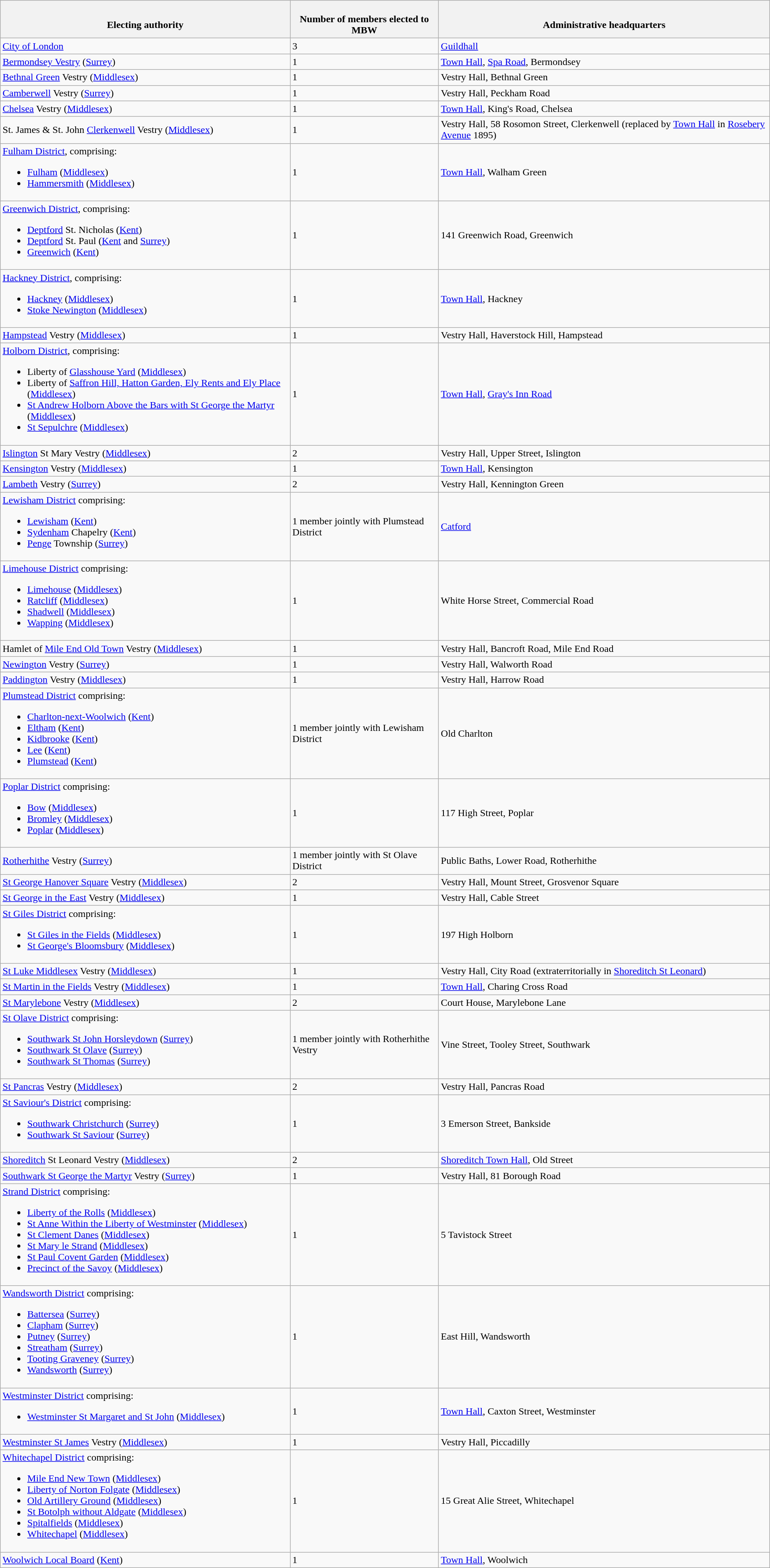<table class="wikitable">
<tr>
<th><br>Electing authority</th>
<th><br>Number of members elected to MBW</th>
<th><br>Administrative headquarters</th>
</tr>
<tr>
<td><a href='#'>City of London</a></td>
<td>3</td>
<td><a href='#'>Guildhall</a></td>
</tr>
<tr>
<td><a href='#'>Bermondsey Vestry</a> (<a href='#'>Surrey</a>)</td>
<td>1</td>
<td><a href='#'>Town Hall</a>, <a href='#'>Spa Road</a>, Bermondsey</td>
</tr>
<tr>
<td><a href='#'>Bethnal Green</a> Vestry (<a href='#'>Middlesex</a>)</td>
<td>1</td>
<td>Vestry Hall, Bethnal Green</td>
</tr>
<tr>
<td><a href='#'>Camberwell</a> Vestry (<a href='#'>Surrey</a>)</td>
<td>1</td>
<td>Vestry Hall, Peckham Road</td>
</tr>
<tr>
<td><a href='#'>Chelsea</a> Vestry (<a href='#'>Middlesex</a>)</td>
<td>1</td>
<td><a href='#'>Town Hall</a>, King's Road, Chelsea</td>
</tr>
<tr>
<td>St. James & St. John <a href='#'>Clerkenwell</a> Vestry (<a href='#'>Middlesex</a>)</td>
<td>1</td>
<td>Vestry Hall, 58 Rosomon Street, Clerkenwell (replaced by <a href='#'>Town Hall</a> in <a href='#'>Rosebery Avenue</a> 1895)</td>
</tr>
<tr>
<td><a href='#'>Fulham District</a>, comprising:<br><ul><li><a href='#'>Fulham</a> (<a href='#'>Middlesex</a>)</li><li><a href='#'>Hammersmith</a> (<a href='#'>Middlesex</a>)</li></ul></td>
<td>1</td>
<td><a href='#'>Town Hall</a>, Walham Green</td>
</tr>
<tr>
<td><a href='#'>Greenwich District</a>, comprising:<br><ul><li><a href='#'>Deptford</a> St. Nicholas (<a href='#'>Kent</a>)</li><li><a href='#'>Deptford</a> St. Paul (<a href='#'>Kent</a> and <a href='#'>Surrey</a>)</li><li><a href='#'>Greenwich</a> (<a href='#'>Kent</a>)</li></ul></td>
<td>1</td>
<td>141 Greenwich Road, Greenwich</td>
</tr>
<tr>
<td><a href='#'>Hackney District</a>, comprising:<br><ul><li><a href='#'>Hackney</a> (<a href='#'>Middlesex</a>)</li><li><a href='#'>Stoke Newington</a> (<a href='#'>Middlesex</a>)</li></ul></td>
<td>1</td>
<td><a href='#'>Town Hall</a>, Hackney</td>
</tr>
<tr>
<td><a href='#'>Hampstead</a> Vestry (<a href='#'>Middlesex</a>)</td>
<td>1</td>
<td>Vestry Hall, Haverstock Hill, Hampstead</td>
</tr>
<tr>
<td><a href='#'>Holborn District</a>, comprising:<br><ul><li>Liberty of <a href='#'>Glasshouse Yard</a> (<a href='#'>Middlesex</a>)</li><li>Liberty of <a href='#'>Saffron Hill, Hatton Garden, Ely Rents and Ely Place</a> (<a href='#'>Middlesex</a>)</li><li><a href='#'>St Andrew Holborn Above the Bars with St George the Martyr</a> (<a href='#'>Middlesex</a>)</li><li><a href='#'>St Sepulchre</a> (<a href='#'>Middlesex</a>)</li></ul></td>
<td>1</td>
<td><a href='#'>Town Hall</a>, <a href='#'>Gray's Inn Road</a></td>
</tr>
<tr>
<td><a href='#'>Islington</a> St Mary Vestry (<a href='#'>Middlesex</a>)</td>
<td>2</td>
<td>Vestry Hall, Upper Street, Islington</td>
</tr>
<tr>
<td><a href='#'>Kensington</a> Vestry (<a href='#'>Middlesex</a>)</td>
<td>1</td>
<td><a href='#'>Town Hall</a>, Kensington</td>
</tr>
<tr>
<td><a href='#'>Lambeth</a> Vestry (<a href='#'>Surrey</a>)</td>
<td>2</td>
<td>Vestry Hall, Kennington Green</td>
</tr>
<tr>
<td><a href='#'>Lewisham District</a> comprising:<br><ul><li><a href='#'>Lewisham</a> (<a href='#'>Kent</a>)</li><li><a href='#'>Sydenham</a> Chapelry (<a href='#'>Kent</a>)</li><li><a href='#'>Penge</a> Township (<a href='#'>Surrey</a>)</li></ul></td>
<td>1 member jointly with Plumstead District</td>
<td><a href='#'>Catford</a></td>
</tr>
<tr>
<td><a href='#'>Limehouse District</a> comprising:<br><ul><li><a href='#'>Limehouse</a> (<a href='#'>Middlesex</a>)</li><li><a href='#'>Ratcliff</a> (<a href='#'>Middlesex</a>)</li><li><a href='#'>Shadwell</a> (<a href='#'>Middlesex</a>)</li><li><a href='#'>Wapping</a> (<a href='#'>Middlesex</a>)</li></ul></td>
<td>1</td>
<td>White Horse Street, Commercial Road</td>
</tr>
<tr>
<td>Hamlet of <a href='#'>Mile End Old Town</a> Vestry (<a href='#'>Middlesex</a>)</td>
<td>1</td>
<td>Vestry Hall, Bancroft Road, Mile End Road</td>
</tr>
<tr>
<td><a href='#'>Newington</a> Vestry (<a href='#'>Surrey</a>)</td>
<td>1</td>
<td>Vestry Hall, Walworth Road</td>
</tr>
<tr>
<td><a href='#'>Paddington</a> Vestry (<a href='#'>Middlesex</a>)</td>
<td>1</td>
<td>Vestry Hall, Harrow Road</td>
</tr>
<tr>
<td><a href='#'>Plumstead District</a> comprising:<br><ul><li><a href='#'>Charlton-next-Woolwich</a> (<a href='#'>Kent</a>)</li><li><a href='#'>Eltham</a> (<a href='#'>Kent</a>)</li><li><a href='#'>Kidbrooke</a> (<a href='#'>Kent</a>)</li><li><a href='#'>Lee</a> (<a href='#'>Kent</a>)</li><li><a href='#'>Plumstead</a> (<a href='#'>Kent</a>)</li></ul></td>
<td>1 member jointly with Lewisham District</td>
<td>Old Charlton</td>
</tr>
<tr>
<td><a href='#'>Poplar District</a> comprising:<br><ul><li><a href='#'>Bow</a> (<a href='#'>Middlesex</a>)</li><li><a href='#'>Bromley</a> (<a href='#'>Middlesex</a>)</li><li><a href='#'>Poplar</a> (<a href='#'>Middlesex</a>)</li></ul></td>
<td>1</td>
<td>117 High Street, Poplar</td>
</tr>
<tr>
<td><a href='#'>Rotherhithe</a> Vestry (<a href='#'>Surrey</a>)</td>
<td>1 member jointly with St Olave District</td>
<td>Public Baths, Lower Road, Rotherhithe</td>
</tr>
<tr>
<td><a href='#'>St George Hanover Square</a> Vestry (<a href='#'>Middlesex</a>)</td>
<td>2</td>
<td>Vestry Hall, Mount Street, Grosvenor Square</td>
</tr>
<tr>
<td><a href='#'>St George in the East</a> Vestry (<a href='#'>Middlesex</a>)</td>
<td>1</td>
<td>Vestry Hall, Cable Street</td>
</tr>
<tr>
<td><a href='#'>St Giles District</a> comprising:<br><ul><li><a href='#'>St Giles in the Fields</a> (<a href='#'>Middlesex</a>)</li><li><a href='#'>St George's Bloomsbury</a> (<a href='#'>Middlesex</a>)</li></ul></td>
<td>1</td>
<td>197 High Holborn</td>
</tr>
<tr>
<td><a href='#'>St Luke Middlesex</a> Vestry (<a href='#'>Middlesex</a>)</td>
<td>1</td>
<td>Vestry Hall, City Road (extraterritorially in <a href='#'>Shoreditch St Leonard</a>)</td>
</tr>
<tr>
<td><a href='#'>St Martin in the Fields</a> Vestry (<a href='#'>Middlesex</a>)</td>
<td>1</td>
<td><a href='#'>Town Hall</a>, Charing Cross Road</td>
</tr>
<tr>
<td><a href='#'>St Marylebone</a> Vestry (<a href='#'>Middlesex</a>)</td>
<td>2</td>
<td>Court House, Marylebone Lane</td>
</tr>
<tr>
<td><a href='#'>St Olave District</a> comprising:<br><ul><li><a href='#'>Southwark St John Horsleydown</a> (<a href='#'>Surrey</a>)</li><li><a href='#'>Southwark St Olave</a> (<a href='#'>Surrey</a>)</li><li><a href='#'>Southwark St Thomas</a> (<a href='#'>Surrey</a>)</li></ul></td>
<td>1 member jointly with Rotherhithe Vestry</td>
<td>Vine Street, Tooley Street, Southwark</td>
</tr>
<tr>
<td><a href='#'>St Pancras</a> Vestry (<a href='#'>Middlesex</a>)</td>
<td>2</td>
<td>Vestry Hall, Pancras Road</td>
</tr>
<tr>
<td><a href='#'>St Saviour's District</a> comprising:<br><ul><li><a href='#'>Southwark Christchurch</a> (<a href='#'>Surrey</a>)</li><li><a href='#'>Southwark St Saviour</a> (<a href='#'>Surrey</a>)</li></ul></td>
<td>1</td>
<td>3 Emerson Street, Bankside</td>
</tr>
<tr>
<td><a href='#'>Shoreditch</a> St Leonard Vestry (<a href='#'>Middlesex</a>)</td>
<td>2</td>
<td><a href='#'>Shoreditch Town Hall</a>, Old Street</td>
</tr>
<tr>
<td><a href='#'>Southwark St George the Martyr</a> Vestry (<a href='#'>Surrey</a>)</td>
<td>1</td>
<td>Vestry Hall, 81 Borough Road</td>
</tr>
<tr>
<td><a href='#'>Strand District</a> comprising:<br><ul><li><a href='#'>Liberty of the Rolls</a> (<a href='#'>Middlesex</a>)</li><li><a href='#'>St Anne Within the Liberty of Westminster</a> (<a href='#'>Middlesex</a>)</li><li><a href='#'>St Clement Danes</a> (<a href='#'>Middlesex</a>)</li><li><a href='#'>St Mary le Strand</a> (<a href='#'>Middlesex</a>)</li><li><a href='#'>St Paul Covent Garden</a> (<a href='#'>Middlesex</a>)</li><li><a href='#'>Precinct of the Savoy</a> (<a href='#'>Middlesex</a>)</li></ul></td>
<td>1</td>
<td>5 Tavistock Street</td>
</tr>
<tr>
<td><a href='#'>Wandsworth District</a> comprising:<br><ul><li><a href='#'>Battersea</a> (<a href='#'>Surrey</a>)</li><li><a href='#'>Clapham</a> (<a href='#'>Surrey</a>)</li><li><a href='#'>Putney</a> (<a href='#'>Surrey</a>)</li><li><a href='#'>Streatham</a> (<a href='#'>Surrey</a>)</li><li><a href='#'>Tooting Graveney</a> (<a href='#'>Surrey</a>)</li><li><a href='#'>Wandsworth</a> (<a href='#'>Surrey</a>)</li></ul></td>
<td>1</td>
<td>East Hill, Wandsworth</td>
</tr>
<tr>
<td><a href='#'>Westminster District</a> comprising:<br><ul><li><a href='#'>Westminster St Margaret and St John</a> (<a href='#'>Middlesex</a>)</li></ul></td>
<td>1</td>
<td><a href='#'>Town Hall</a>, Caxton Street, Westminster</td>
</tr>
<tr>
<td><a href='#'>Westminster St James</a> Vestry (<a href='#'>Middlesex</a>)</td>
<td>1</td>
<td>Vestry Hall, Piccadilly</td>
</tr>
<tr>
<td><a href='#'>Whitechapel District</a> comprising:<br><ul><li><a href='#'>Mile End New Town</a> (<a href='#'>Middlesex</a>)</li><li><a href='#'>Liberty of Norton Folgate</a> (<a href='#'>Middlesex</a>)</li><li><a href='#'>Old Artillery Ground</a> (<a href='#'>Middlesex</a>)</li><li><a href='#'>St Botolph without Aldgate</a> (<a href='#'>Middlesex</a>)</li><li><a href='#'>Spitalfields</a> (<a href='#'>Middlesex</a>)</li><li><a href='#'>Whitechapel</a> (<a href='#'>Middlesex</a>)</li></ul></td>
<td>1</td>
<td>15 Great Alie Street, Whitechapel</td>
</tr>
<tr>
<td><a href='#'>Woolwich Local Board</a> (<a href='#'>Kent</a>)</td>
<td>1</td>
<td><a href='#'>Town Hall</a>, Woolwich</td>
</tr>
</table>
